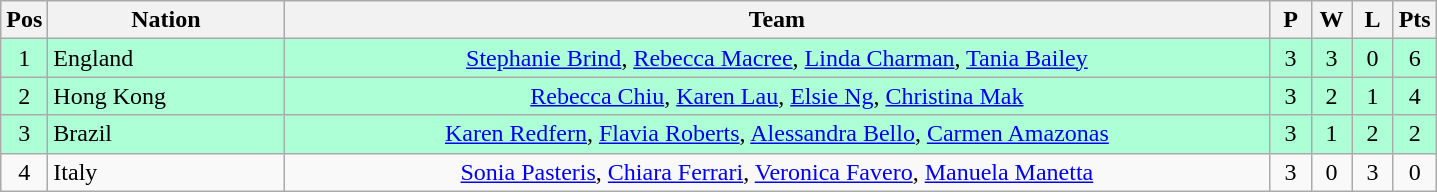<table class="wikitable" style="font-size: 100%">
<tr>
<th width=20>Pos</th>
<th width=150>Nation</th>
<th width=650>Team</th>
<th width=20>P</th>
<th width=20>W</th>
<th width=20>L</th>
<th width=20>Pts</th>
</tr>
<tr align=center style="background: #ADFFD6;">
<td>1</td>
<td align="left"> England</td>
<td><a href='#'>Stephanie Brind</a>, <a href='#'>Rebecca Macree</a>, <a href='#'>Linda Charman</a>, <a href='#'>Tania Bailey</a></td>
<td>3</td>
<td>3</td>
<td>0</td>
<td>6</td>
</tr>
<tr align=center style="background: #ADFFD6;">
<td>2</td>
<td align="left"> Hong Kong</td>
<td><a href='#'>Rebecca Chiu</a>, <a href='#'>Karen Lau</a>, <a href='#'>Elsie Ng</a>, <a href='#'>Christina Mak</a></td>
<td>3</td>
<td>2</td>
<td>1</td>
<td>4</td>
</tr>
<tr align=center style="background: #ADFFD6;">
<td>3</td>
<td align="left"> Brazil</td>
<td><a href='#'>Karen Redfern</a>, <a href='#'>Flavia Roberts</a>, <a href='#'>Alessandra Bello</a>, <a href='#'>Carmen Amazonas</a></td>
<td>3</td>
<td>1</td>
<td>2</td>
<td>2</td>
</tr>
<tr align=center>
<td>4</td>
<td align="left"> Italy</td>
<td><a href='#'>Sonia Pasteris</a>, <a href='#'>Chiara Ferrari</a>, <a href='#'>Veronica Favero</a>, <a href='#'>Manuela Manetta</a></td>
<td>3</td>
<td>0</td>
<td>3</td>
<td>0</td>
</tr>
</table>
